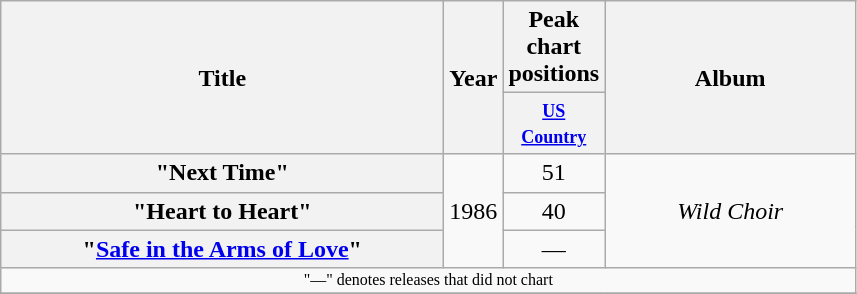<table class="wikitable plainrowheaders" style="text-align:center;" border="1">
<tr>
<th scope="col" rowspan="2" style="width:18em;">Title</th>
<th scope="col" rowspan="2">Year</th>
<th scope="col" colspan="1">Peak<br>chart<br>positions</th>
<th scope="col" rowspan="2" style="width:10em;">Album</th>
</tr>
<tr>
<th scope="col" style="width:3.8em;font-size:90%;"><a href='#'><small>US Country</small></a><br></th>
</tr>
<tr>
<th scope="row">"Next Time"</th>
<td rowspan="3">1986</td>
<td>51</td>
<td rowspan="3"><em>Wild Choir</em></td>
</tr>
<tr>
<th scope="row">"Heart to Heart"</th>
<td>40</td>
</tr>
<tr>
<th scope="row">"<a href='#'>Safe in the Arms of Love</a>"</th>
<td>—</td>
</tr>
<tr>
<td colspan="4" style="font-size:8pt">"—" denotes releases that did not chart</td>
</tr>
<tr>
</tr>
</table>
